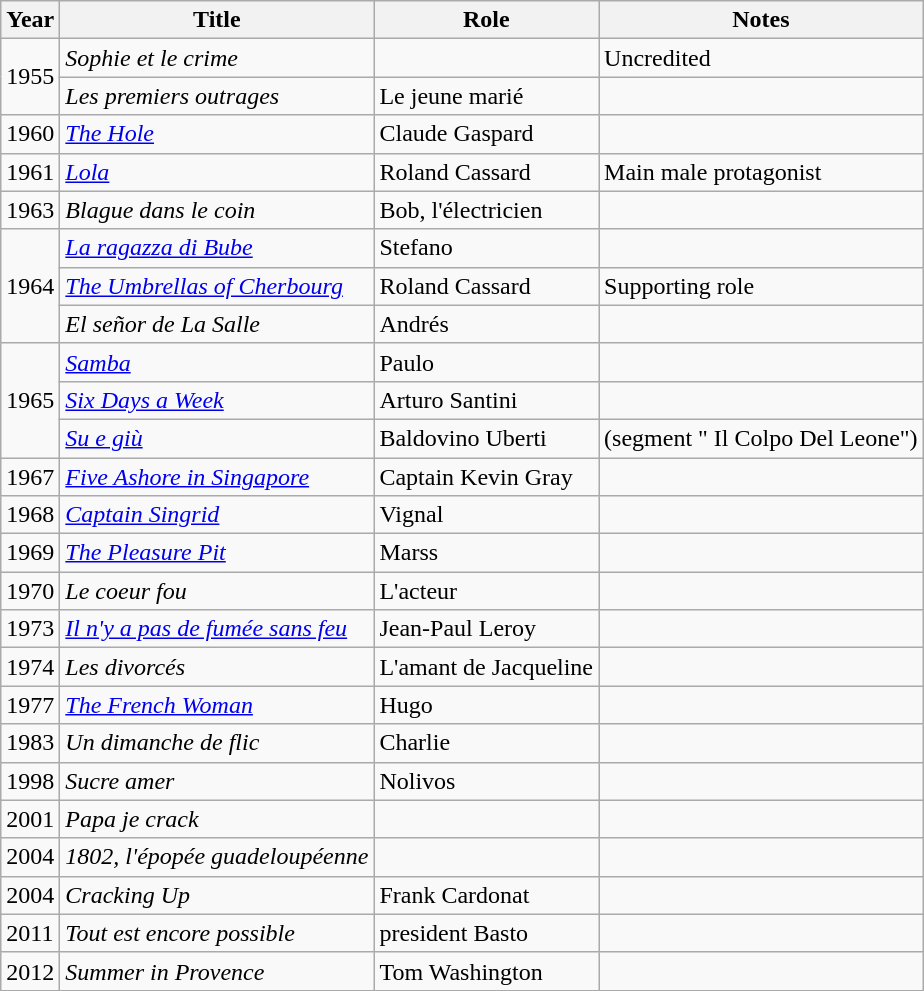<table class="wikitable sortable">
<tr>
<th>Year</th>
<th>Title</th>
<th>Role</th>
<th class="unsortable">Notes</th>
</tr>
<tr>
<td rowspan=2>1955</td>
<td><em>Sophie et le crime</em></td>
<td></td>
<td>Uncredited</td>
</tr>
<tr>
<td><em>Les premiers outrages</em></td>
<td>Le jeune marié</td>
<td></td>
</tr>
<tr>
<td>1960</td>
<td><em><a href='#'>The Hole</a></em></td>
<td>Claude Gaspard</td>
<td></td>
</tr>
<tr>
<td>1961</td>
<td><em><a href='#'>Lola</a></em></td>
<td>Roland Cassard</td>
<td>Main male protagonist</td>
</tr>
<tr>
<td>1963</td>
<td><em>Blague dans le coin</em></td>
<td>Bob, l'électricien</td>
<td></td>
</tr>
<tr>
<td rowspan=3>1964</td>
<td><em><a href='#'>La ragazza di Bube</a></em></td>
<td>Stefano</td>
<td></td>
</tr>
<tr>
<td><em><a href='#'>The Umbrellas of Cherbourg</a></em></td>
<td>Roland Cassard</td>
<td>Supporting role</td>
</tr>
<tr>
<td><em>El señor de La Salle</em></td>
<td>Andrés</td>
<td></td>
</tr>
<tr>
<td rowspan=3>1965</td>
<td><em><a href='#'>Samba</a></em></td>
<td>Paulo</td>
<td></td>
</tr>
<tr>
<td><em><a href='#'>Six Days a Week</a></em></td>
<td>Arturo Santini</td>
<td></td>
</tr>
<tr>
<td><em><a href='#'>Su e giù</a></em></td>
<td>Baldovino Uberti</td>
<td>(segment " Il Colpo Del Leone")</td>
</tr>
<tr>
<td>1967</td>
<td><em><a href='#'>Five Ashore in Singapore</a></em></td>
<td>Captain Kevin Gray</td>
<td></td>
</tr>
<tr>
<td>1968</td>
<td><em><a href='#'>Captain Singrid</a></em></td>
<td>Vignal</td>
<td></td>
</tr>
<tr>
<td>1969</td>
<td><em><a href='#'>The Pleasure Pit</a></em></td>
<td>Marss</td>
<td></td>
</tr>
<tr>
<td>1970</td>
<td><em>Le coeur fou</em></td>
<td>L'acteur</td>
<td></td>
</tr>
<tr>
<td>1973</td>
<td><em><a href='#'>Il n'y a pas de fumée sans feu</a></em></td>
<td>Jean-Paul Leroy</td>
<td></td>
</tr>
<tr>
<td>1974</td>
<td><em>Les divorcés</em></td>
<td>L'amant de Jacqueline</td>
<td></td>
</tr>
<tr>
<td>1977</td>
<td><em><a href='#'>The French Woman</a></em></td>
<td>Hugo</td>
<td></td>
</tr>
<tr>
<td>1983</td>
<td><em>Un dimanche de flic</em></td>
<td>Charlie</td>
<td></td>
</tr>
<tr>
<td>1998</td>
<td><em>Sucre amer</em></td>
<td>Nolivos</td>
<td></td>
</tr>
<tr>
<td>2001</td>
<td><em>Papa je crack</em></td>
<td></td>
<td></td>
</tr>
<tr>
<td>2004</td>
<td><em>1802, l'épopée guadeloupéenne</em></td>
<td></td>
<td></td>
</tr>
<tr>
<td>2004</td>
<td><em>Cracking Up</em></td>
<td>Frank Cardonat</td>
<td></td>
</tr>
<tr>
<td>2011</td>
<td><em>Tout est encore possible</em></td>
<td>president Basto</td>
<td></td>
</tr>
<tr>
<td>2012</td>
<td><em>Summer in Provence</em></td>
<td>Tom Washington</td>
<td></td>
</tr>
</table>
